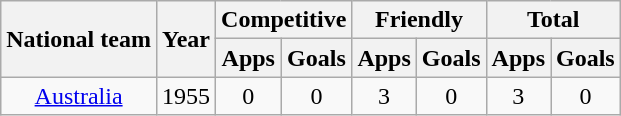<table class="wikitable" style="text-align:center">
<tr>
<th rowspan="2">National team</th>
<th rowspan="2">Year</th>
<th colspan="2">Competitive</th>
<th colspan="2">Friendly</th>
<th colspan="2">Total</th>
</tr>
<tr>
<th>Apps</th>
<th>Goals</th>
<th>Apps</th>
<th>Goals</th>
<th>Apps</th>
<th>Goals</th>
</tr>
<tr>
<td><a href='#'>Australia</a></td>
<td>1955</td>
<td>0</td>
<td>0</td>
<td>3</td>
<td>0</td>
<td>3</td>
<td>0</td>
</tr>
</table>
